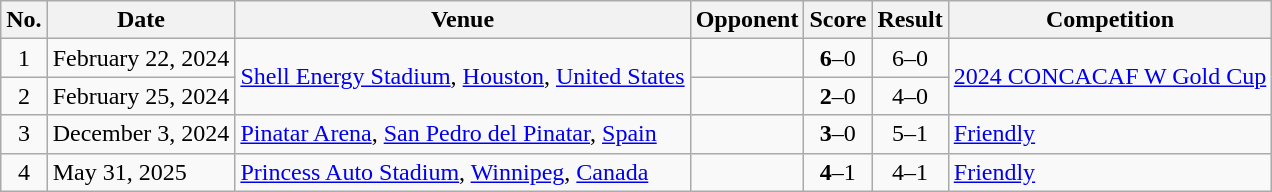<table class="wikitable sortable">
<tr>
<th scope="col">No.</th>
<th scope="col">Date</th>
<th scope="col">Venue</th>
<th scope="col">Opponent</th>
<th scope="col">Score</th>
<th scope="col">Result</th>
<th scope="col">Competition</th>
</tr>
<tr>
<td style="text-align:center">1</td>
<td>February 22, 2024</td>
<td rowspan="2"><a href='#'>Shell Energy Stadium</a>, <a href='#'>Houston</a>, <a href='#'>United States</a></td>
<td></td>
<td style="text-align:center"><strong>6</strong>–0</td>
<td style="text-align:center">6–0</td>
<td rowspan="2"><a href='#'>2024 CONCACAF W Gold Cup</a></td>
</tr>
<tr>
<td style="text-align:center">2</td>
<td>February 25, 2024</td>
<td></td>
<td style="text-align:center"><strong>2</strong>–0</td>
<td style="text-align:center">4–0</td>
</tr>
<tr>
<td align="center">3</td>
<td>December 3, 2024</td>
<td><a href='#'>Pinatar Arena</a>, <a href='#'>San Pedro del Pinatar</a>, <a href='#'>Spain</a></td>
<td></td>
<td align="center"><strong>3</strong>–0</td>
<td align="center">5–1</td>
<td><a href='#'>Friendly</a></td>
</tr>
<tr>
<td align="center">4</td>
<td>May 31, 2025</td>
<td><a href='#'>Princess Auto Stadium</a>, <a href='#'>Winnipeg</a>, <a href='#'>Canada</a></td>
<td></td>
<td align="center"><strong>4</strong>–1</td>
<td align="center">4–1</td>
<td><a href='#'>Friendly</a></td>
</tr>
</table>
